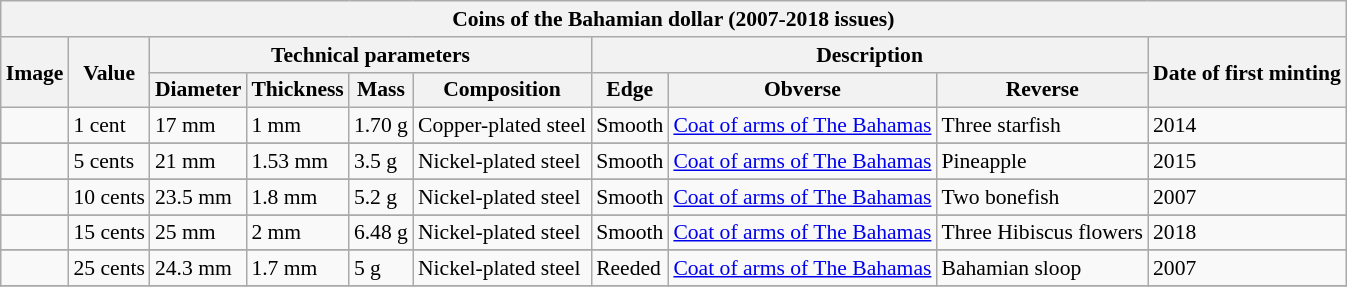<table class="wikitable" style="font-size: 90%">
<tr>
<th colspan="10">Coins of the Bahamian dollar (2007-2018 issues)</th>
</tr>
<tr>
<th rowspan="2">Image</th>
<th rowspan="2">Value</th>
<th colspan="4">Technical parameters</th>
<th colspan="3">Description</th>
<th rowspan="2">Date of first minting</th>
</tr>
<tr>
<th>Diameter</th>
<th>Thickness</th>
<th>Mass</th>
<th>Composition</th>
<th>Edge</th>
<th>Obverse</th>
<th>Reverse</th>
</tr>
<tr>
<td></td>
<td>1 cent</td>
<td>17 mm</td>
<td>1 mm</td>
<td>1.70 g</td>
<td>Copper-plated steel</td>
<td>Smooth</td>
<td><a href='#'>Coat of arms of The Bahamas</a></td>
<td>Three starfish</td>
<td>2014</td>
</tr>
<tr>
</tr>
<tr>
<td></td>
<td>5 cents</td>
<td>21 mm</td>
<td>1.53 mm</td>
<td>3.5 g</td>
<td>Nickel-plated steel</td>
<td>Smooth</td>
<td><a href='#'>Coat of arms of The Bahamas</a></td>
<td>Pineapple</td>
<td>2015</td>
</tr>
<tr>
</tr>
<tr>
<td></td>
<td>10 cents</td>
<td>23.5 mm</td>
<td>1.8 mm</td>
<td>5.2 g</td>
<td>Nickel-plated steel</td>
<td>Smooth</td>
<td><a href='#'>Coat of arms of The Bahamas</a></td>
<td>Two bonefish</td>
<td>2007</td>
</tr>
<tr>
</tr>
<tr>
<td></td>
<td>15 cents</td>
<td>25 mm</td>
<td>2 mm</td>
<td>6.48 g</td>
<td>Nickel-plated steel</td>
<td>Smooth</td>
<td><a href='#'>Coat of arms of The Bahamas</a></td>
<td>Three Hibiscus flowers</td>
<td>2018</td>
</tr>
<tr>
</tr>
<tr>
<td></td>
<td>25 cents</td>
<td>24.3 mm</td>
<td>1.7 mm</td>
<td>5 g</td>
<td>Nickel-plated steel</td>
<td>Reeded</td>
<td><a href='#'>Coat of arms of The Bahamas</a></td>
<td>Bahamian sloop</td>
<td>2007</td>
</tr>
<tr>
</tr>
</table>
